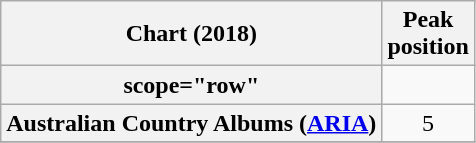<table class="wikitable sortable plainrowheaders">
<tr>
<th scope="col">Chart (2018)</th>
<th scope="col">Peak<br>position</th>
</tr>
<tr>
<th>scope="row"</th>
</tr>
<tr>
<th scope="row">Australian Country Albums (<a href='#'>ARIA</a>)</th>
<td align="center">5</td>
</tr>
<tr>
</tr>
</table>
